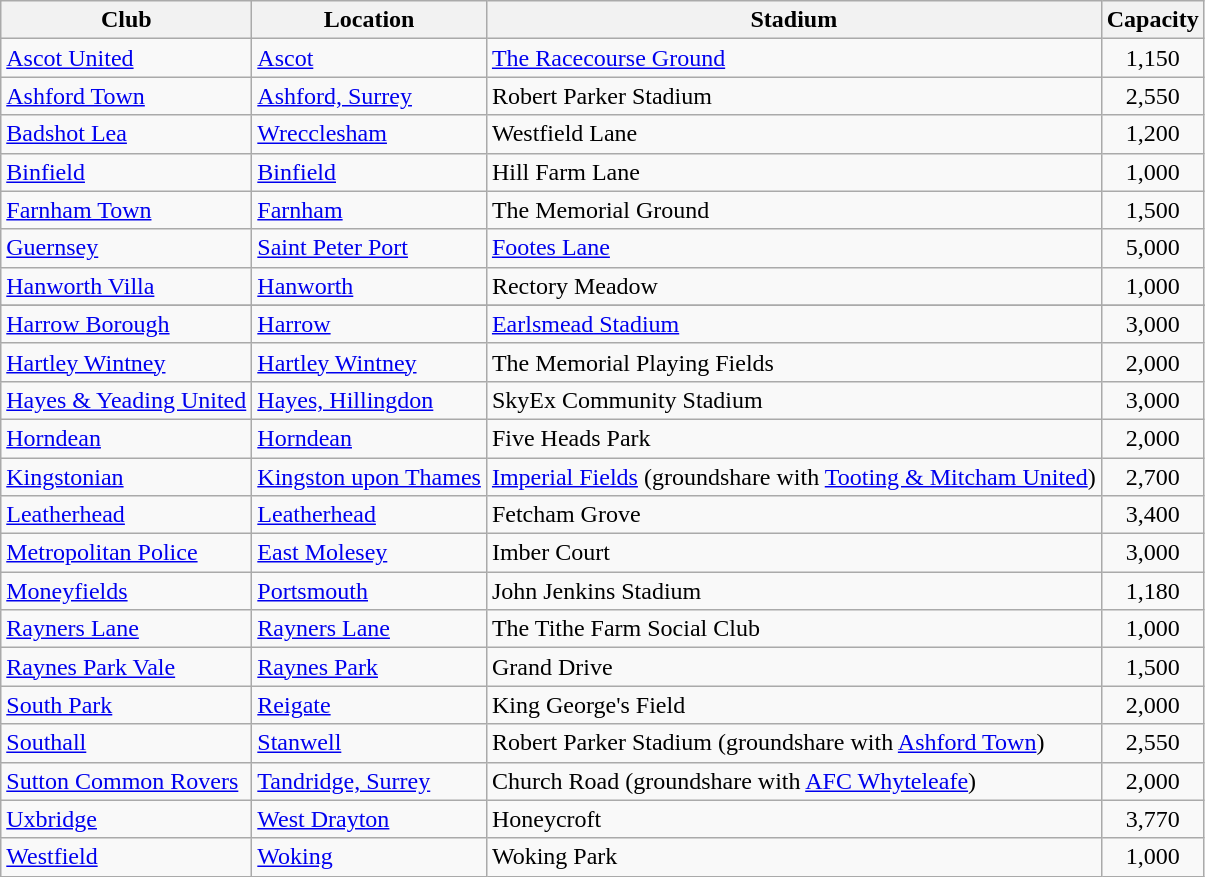<table class="wikitable sortable">
<tr>
<th>Club</th>
<th>Location</th>
<th>Stadium</th>
<th>Capacity</th>
</tr>
<tr>
<td><a href='#'>Ascot United</a></td>
<td><a href='#'>Ascot</a></td>
<td><a href='#'>The Racecourse Ground</a></td>
<td align="center">1,150</td>
</tr>
<tr>
<td><a href='#'>Ashford Town</a></td>
<td><a href='#'>Ashford, Surrey</a></td>
<td>Robert Parker Stadium</td>
<td align="center">2,550</td>
</tr>
<tr>
<td><a href='#'>Badshot Lea</a></td>
<td><a href='#'>Wrecclesham</a></td>
<td>Westfield Lane</td>
<td align="center">1,200</td>
</tr>
<tr>
<td><a href='#'>Binfield</a></td>
<td><a href='#'>Binfield</a></td>
<td>Hill Farm Lane</td>
<td align="center">1,000</td>
</tr>
<tr>
<td><a href='#'>Farnham Town</a></td>
<td><a href='#'>Farnham</a></td>
<td>The Memorial Ground</td>
<td align="center">1,500</td>
</tr>
<tr>
<td><a href='#'>Guernsey</a></td>
<td><a href='#'>Saint Peter Port</a></td>
<td><a href='#'>Footes Lane</a></td>
<td align="center">5,000</td>
</tr>
<tr>
<td><a href='#'>Hanworth Villa</a></td>
<td><a href='#'>Hanworth</a></td>
<td>Rectory Meadow</td>
<td align="center">1,000</td>
</tr>
<tr>
</tr>
<tr>
<td><a href='#'>Harrow Borough</a></td>
<td><a href='#'>Harrow</a></td>
<td><a href='#'>Earlsmead Stadium</a></td>
<td align="center">3,000</td>
</tr>
<tr>
<td><a href='#'>Hartley Wintney</a></td>
<td><a href='#'>Hartley Wintney</a></td>
<td>The Memorial Playing Fields</td>
<td align="center">2,000</td>
</tr>
<tr>
<td><a href='#'>Hayes & Yeading United</a></td>
<td><a href='#'>Hayes, Hillingdon</a></td>
<td>SkyEx Community Stadium</td>
<td align="center">3,000</td>
</tr>
<tr>
<td><a href='#'>Horndean</a></td>
<td><a href='#'>Horndean</a></td>
<td>Five Heads Park</td>
<td align="center">2,000</td>
</tr>
<tr>
<td><a href='#'>Kingstonian</a></td>
<td><a href='#'>Kingston upon Thames</a></td>
<td><a href='#'>Imperial Fields</a>  (groundshare with <a href='#'>Tooting & Mitcham United</a>)</td>
<td style="text-align:center;">2,700</td>
</tr>
<tr>
<td><a href='#'>Leatherhead</a></td>
<td><a href='#'>Leatherhead</a></td>
<td>Fetcham Grove</td>
<td align="center">3,400</td>
</tr>
<tr>
<td><a href='#'>Metropolitan Police</a></td>
<td><a href='#'>East Molesey</a></td>
<td>Imber Court</td>
<td align="center">3,000</td>
</tr>
<tr>
<td><a href='#'>Moneyfields</a></td>
<td><a href='#'>Portsmouth</a></td>
<td>John Jenkins Stadium</td>
<td align="center">1,180</td>
</tr>
<tr>
<td><a href='#'>Rayners Lane</a></td>
<td><a href='#'>Rayners Lane</a></td>
<td>The Tithe Farm Social Club</td>
<td align="center">1,000</td>
</tr>
<tr>
<td><a href='#'>Raynes Park Vale</a></td>
<td><a href='#'>Raynes Park</a></td>
<td>Grand Drive</td>
<td align="center">1,500</td>
</tr>
<tr>
<td><a href='#'>South Park</a></td>
<td><a href='#'>Reigate</a></td>
<td>King George's Field</td>
<td align="center">2,000</td>
</tr>
<tr>
<td><a href='#'>Southall</a></td>
<td><a href='#'>Stanwell</a></td>
<td>Robert Parker Stadium (groundshare with <a href='#'>Ashford Town</a>)</td>
<td align="center">2,550</td>
</tr>
<tr>
<td><a href='#'>Sutton Common Rovers</a></td>
<td><a href='#'>Tandridge, Surrey</a></td>
<td>Church Road (groundshare with <a href='#'>AFC Whyteleafe</a>)</td>
<td align="center">2,000</td>
</tr>
<tr>
<td><a href='#'>Uxbridge</a></td>
<td><a href='#'>West Drayton</a></td>
<td>Honeycroft</td>
<td align="center">3,770</td>
</tr>
<tr>
<td><a href='#'>Westfield</a></td>
<td><a href='#'>Woking</a> </td>
<td>Woking Park</td>
<td align="center">1,000</td>
</tr>
</table>
